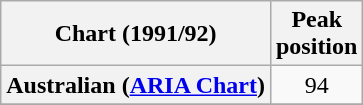<table class="wikitable sortable plainrowheaders" style="text-align:center">
<tr>
<th scope="col">Chart (1991/92)</th>
<th scope="col">Peak<br>position</th>
</tr>
<tr>
<th scope="row">Australian (<a href='#'>ARIA Chart</a>)</th>
<td>94</td>
</tr>
<tr>
</tr>
</table>
